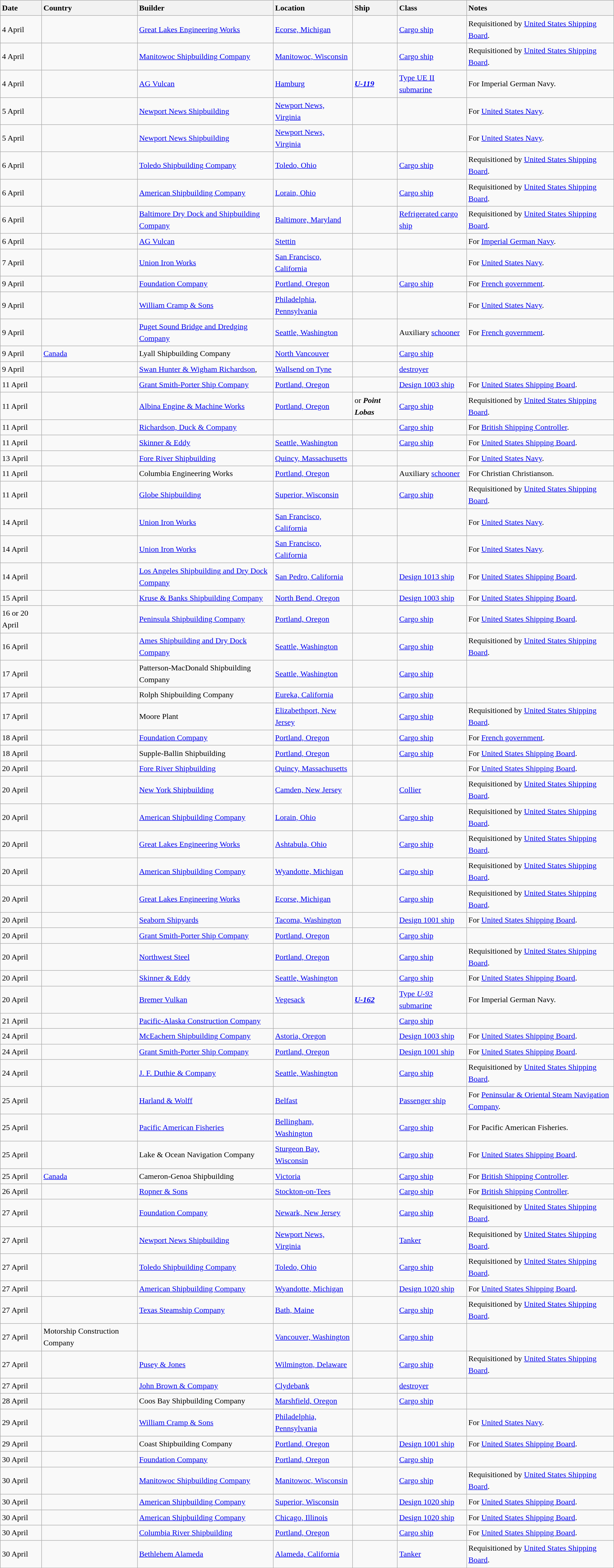<table class="wikitable sortable" style="font-size:1.00em; line-height:1.5em;">
<tr>
<th style="text-align: left;">Date</th>
<th style="text-align: left;">Country</th>
<th style="text-align: left;">Builder</th>
<th style="text-align: left;">Location</th>
<th style="text-align: left;">Ship</th>
<th style="text-align: left;">Class</th>
<th style="text-align: left;">Notes</th>
</tr>
<tr>
<td>4 April</td>
<td></td>
<td><a href='#'>Great Lakes Engineering Works</a></td>
<td><a href='#'>Ecorse, Michigan</a></td>
<td><strong></strong></td>
<td><a href='#'>Cargo ship</a></td>
<td>Requisitioned by <a href='#'>United States Shipping Board</a>.</td>
</tr>
<tr>
<td>4 April</td>
<td></td>
<td><a href='#'>Manitowoc Shipbuilding Company</a></td>
<td><a href='#'>Manitowoc, Wisconsin</a></td>
<td><strong></strong></td>
<td><a href='#'>Cargo ship</a></td>
<td>Requisitioned by <a href='#'>United States Shipping Board</a>.</td>
</tr>
<tr>
<td>4 April</td>
<td></td>
<td><a href='#'>AG Vulcan</a></td>
<td><a href='#'>Hamburg</a></td>
<td><strong><a href='#'><em>U-119</em></a></strong></td>
<td><a href='#'>Type UE II submarine</a></td>
<td>For Imperial German Navy.</td>
</tr>
<tr>
<td>5 April</td>
<td></td>
<td><a href='#'>Newport News Shipbuilding</a></td>
<td><a href='#'>Newport News, Virginia</a></td>
<td><strong></strong></td>
<td></td>
<td>For <a href='#'>United States Navy</a>.</td>
</tr>
<tr>
<td>5 April</td>
<td></td>
<td><a href='#'>Newport News Shipbuilding</a></td>
<td><a href='#'>Newport News, Virginia</a></td>
<td><strong></strong></td>
<td></td>
<td>For <a href='#'>United States Navy</a>.</td>
</tr>
<tr>
<td>6 April</td>
<td></td>
<td><a href='#'>Toledo Shipbuilding Company</a></td>
<td><a href='#'>Toledo, Ohio</a></td>
<td><strong></strong></td>
<td><a href='#'>Cargo ship</a></td>
<td>Requisitioned by <a href='#'>United States Shipping Board</a>.</td>
</tr>
<tr>
<td>6 April</td>
<td></td>
<td><a href='#'>American Shipbuilding Company</a></td>
<td><a href='#'>Lorain, Ohio</a></td>
<td><strong></strong></td>
<td><a href='#'>Cargo ship</a></td>
<td>Requisitioned by <a href='#'>United States Shipping Board</a>.</td>
</tr>
<tr>
<td>6 April</td>
<td></td>
<td><a href='#'>Baltimore Dry Dock and Shipbuilding Company</a></td>
<td><a href='#'>Baltimore, Maryland</a></td>
<td><strong></strong></td>
<td><a href='#'>Refrigerated cargo ship</a></td>
<td>Requisitioned by <a href='#'>United States Shipping Board</a>.</td>
</tr>
<tr>
<td>6 April</td>
<td></td>
<td><a href='#'>AG Vulcan</a></td>
<td><a href='#'>Stettin</a></td>
<td><strong></strong></td>
<td></td>
<td>For <a href='#'>Imperial German Navy</a>.</td>
</tr>
<tr>
<td>7 April</td>
<td></td>
<td><a href='#'>Union Iron Works</a></td>
<td><a href='#'>San Francisco, California</a></td>
<td><strong></strong></td>
<td></td>
<td>For <a href='#'>United States Navy</a>.</td>
</tr>
<tr>
<td>9 April</td>
<td></td>
<td><a href='#'>Foundation Company</a></td>
<td><a href='#'>Portland, Oregon</a></td>
<td><strong></strong></td>
<td><a href='#'>Cargo ship</a></td>
<td>For <a href='#'>French government</a>.</td>
</tr>
<tr>
<td>9 April</td>
<td></td>
<td><a href='#'>William Cramp & Sons</a></td>
<td><a href='#'>Philadelphia, Pennsylvania</a></td>
<td><strong></strong></td>
<td></td>
<td>For <a href='#'>United States Navy</a>.</td>
</tr>
<tr>
<td>9 April</td>
<td></td>
<td><a href='#'>Puget Sound Bridge and Dredging Company</a></td>
<td><a href='#'>Seattle, Washington</a></td>
<td><strong></strong></td>
<td>Auxiliary <a href='#'>schooner</a></td>
<td>For <a href='#'>French government</a>.</td>
</tr>
<tr>
<td>9 April</td>
<td> <a href='#'>Canada</a></td>
<td>Lyall Shipbuilding Company</td>
<td><a href='#'>North Vancouver</a></td>
<td><strong></strong></td>
<td><a href='#'>Cargo ship</a></td>
<td></td>
</tr>
<tr>
<td>9 April</td>
<td></td>
<td><a href='#'>Swan Hunter & Wigham Richardson</a>,</td>
<td><a href='#'>Wallsend on Tyne</a></td>
<td><strong></strong></td>
<td> <a href='#'>destroyer</a></td>
<td></td>
</tr>
<tr>
<td>11 April</td>
<td></td>
<td><a href='#'>Grant Smith-Porter Ship Company</a></td>
<td><a href='#'>Portland, Oregon</a></td>
<td><strong></strong></td>
<td><a href='#'>Design 1003 ship</a></td>
<td>For <a href='#'>United States Shipping Board</a>.</td>
</tr>
<tr>
<td>11 April</td>
<td></td>
<td><a href='#'>Albina Engine & Machine Works</a></td>
<td><a href='#'>Portland, Oregon</a></td>
<td><strong></strong> or <strong><em>Point Lobas</em></strong></td>
<td><a href='#'>Cargo ship</a></td>
<td>Requisitioned by <a href='#'>United States Shipping Board</a>.</td>
</tr>
<tr>
<td>11 April</td>
<td></td>
<td><a href='#'>Richardson, Duck & Company</a></td>
<td></td>
<td><strong></strong></td>
<td><a href='#'>Cargo ship</a></td>
<td>For <a href='#'>British Shipping Controller</a>.</td>
</tr>
<tr>
<td>11 April</td>
<td></td>
<td><a href='#'>Skinner & Eddy</a></td>
<td><a href='#'>Seattle, Washington</a></td>
<td><strong></strong></td>
<td><a href='#'>Cargo ship</a></td>
<td>For <a href='#'>United States Shipping Board</a>.</td>
</tr>
<tr>
<td>13 April</td>
<td></td>
<td><a href='#'>Fore River Shipbuilding</a></td>
<td><a href='#'>Quincy, Massachusetts</a></td>
<td><strong></strong></td>
<td></td>
<td>For <a href='#'>United States Navy</a>.</td>
</tr>
<tr>
<td>11 April</td>
<td></td>
<td>Columbia Engineering Works</td>
<td><a href='#'>Portland, Oregon</a></td>
<td><strong></strong></td>
<td>Auxiliary <a href='#'>schooner</a></td>
<td>For Christian Christianson.</td>
</tr>
<tr>
<td>11 April</td>
<td></td>
<td><a href='#'>Globe Shipbuilding</a></td>
<td><a href='#'>Superior, Wisconsin</a></td>
<td><strong></strong></td>
<td><a href='#'>Cargo ship</a></td>
<td>Requisitioned by <a href='#'>United States Shipping Board</a>.</td>
</tr>
<tr>
<td>14 April</td>
<td></td>
<td><a href='#'>Union Iron Works</a></td>
<td><a href='#'>San Francisco, California</a></td>
<td><strong></strong></td>
<td></td>
<td>For <a href='#'>United States Navy</a>.</td>
</tr>
<tr>
<td>14 April</td>
<td></td>
<td><a href='#'>Union Iron Works</a></td>
<td><a href='#'>San Francisco, California</a></td>
<td><strong></strong></td>
<td></td>
<td>For <a href='#'>United States Navy</a>.</td>
</tr>
<tr>
<td>14 April</td>
<td></td>
<td><a href='#'>Los Angeles Shipbuilding and Dry Dock Company</a></td>
<td><a href='#'>San Pedro, California</a></td>
<td><strong></strong></td>
<td><a href='#'>Design 1013 ship</a></td>
<td>For <a href='#'>United States Shipping Board</a>.</td>
</tr>
<tr>
<td>15 April</td>
<td></td>
<td><a href='#'>Kruse & Banks Shipbuilding Company</a></td>
<td><a href='#'>North Bend, Oregon</a></td>
<td><strong></strong></td>
<td><a href='#'>Design 1003 ship</a></td>
<td>For <a href='#'>United States Shipping Board</a>.</td>
</tr>
<tr>
<td>16  or 20 April</td>
<td></td>
<td><a href='#'>Peninsula Shipbuilding Company</a></td>
<td><a href='#'>Portland, Oregon</a></td>
<td><strong></strong></td>
<td><a href='#'>Cargo ship</a></td>
<td>For <a href='#'>United States Shipping Board</a>.</td>
</tr>
<tr>
<td>16 April</td>
<td></td>
<td><a href='#'>Ames Shipbuilding and Dry Dock Company</a></td>
<td><a href='#'>Seattle, Washington</a></td>
<td><strong></strong></td>
<td><a href='#'>Cargo ship</a></td>
<td>Requisitioned by <a href='#'>United States Shipping Board</a>.</td>
</tr>
<tr>
<td>17 April</td>
<td></td>
<td>Patterson-MacDonald Shipbuilding Company</td>
<td><a href='#'>Seattle, Washington</a></td>
<td><strong></strong></td>
<td><a href='#'>Cargo ship</a></td>
<td></td>
</tr>
<tr>
<td>17 April</td>
<td></td>
<td>Rolph Shipbuilding Company</td>
<td><a href='#'>Eureka, California</a></td>
<td><strong></strong></td>
<td><a href='#'>Cargo ship</a></td>
<td></td>
</tr>
<tr>
<td>17 April</td>
<td></td>
<td>Moore Plant</td>
<td><a href='#'>Elizabethport, New Jersey</a></td>
<td><strong></strong></td>
<td><a href='#'>Cargo ship</a></td>
<td>Requisitioned by <a href='#'>United States Shipping Board</a>.</td>
</tr>
<tr>
<td>18 April</td>
<td></td>
<td><a href='#'>Foundation Company</a></td>
<td><a href='#'>Portland, Oregon</a></td>
<td><strong></strong></td>
<td><a href='#'>Cargo ship</a></td>
<td>For <a href='#'>French government</a>.</td>
</tr>
<tr>
<td>18 April</td>
<td></td>
<td>Supple-Ballin Shipbuilding</td>
<td><a href='#'>Portland, Oregon</a></td>
<td><strong></strong></td>
<td><a href='#'>Cargo ship</a></td>
<td>For <a href='#'>United States Shipping Board</a>.</td>
</tr>
<tr>
<td>20 April</td>
<td></td>
<td><a href='#'>Fore River Shipbuilding</a></td>
<td><a href='#'>Quincy, Massachusetts</a></td>
<td><strong></strong></td>
<td></td>
<td>For <a href='#'>United States Shipping Board</a>.</td>
</tr>
<tr>
<td>20 April</td>
<td></td>
<td><a href='#'>New York Shipbuilding</a></td>
<td><a href='#'>Camden, New Jersey</a></td>
<td><strong></strong></td>
<td><a href='#'>Collier</a></td>
<td>Requisitioned by <a href='#'>United States Shipping Board</a>.</td>
</tr>
<tr>
<td>20 April</td>
<td></td>
<td><a href='#'>American Shipbuilding Company</a></td>
<td><a href='#'>Lorain, Ohio</a></td>
<td><strong></strong></td>
<td><a href='#'>Cargo ship</a></td>
<td>Requisitioned by <a href='#'>United States Shipping Board</a>.</td>
</tr>
<tr>
<td>20 April</td>
<td></td>
<td><a href='#'>Great Lakes Engineering Works</a></td>
<td><a href='#'>Ashtabula, Ohio</a></td>
<td><strong></strong></td>
<td><a href='#'>Cargo ship</a></td>
<td>Requisitioned by <a href='#'>United States Shipping Board</a>.</td>
</tr>
<tr>
<td>20 April</td>
<td></td>
<td><a href='#'>American Shipbuilding Company</a></td>
<td><a href='#'>Wyandotte, Michigan</a></td>
<td><strong></strong></td>
<td><a href='#'>Cargo ship</a></td>
<td>Requisitioned by <a href='#'>United States Shipping Board</a>.</td>
</tr>
<tr>
<td>20 April</td>
<td></td>
<td><a href='#'>Great Lakes Engineering Works</a></td>
<td><a href='#'>Ecorse, Michigan</a></td>
<td><strong></strong></td>
<td><a href='#'>Cargo ship</a></td>
<td>Requisitioned by <a href='#'>United States Shipping Board</a>.</td>
</tr>
<tr>
<td>20 April</td>
<td></td>
<td><a href='#'>Seaborn Shipyards</a></td>
<td><a href='#'>Tacoma, Washington</a></td>
<td><strong></strong></td>
<td><a href='#'>Design 1001 ship</a></td>
<td>For <a href='#'>United States Shipping Board</a>.</td>
</tr>
<tr>
<td>20 April</td>
<td></td>
<td><a href='#'>Grant Smith-Porter Ship Company</a></td>
<td><a href='#'>Portland, Oregon</a></td>
<td><strong></strong></td>
<td><a href='#'>Cargo ship</a></td>
<td></td>
</tr>
<tr>
<td>20 April</td>
<td></td>
<td><a href='#'>Northwest Steel</a></td>
<td><a href='#'>Portland, Oregon</a></td>
<td><strong></strong></td>
<td><a href='#'>Cargo ship</a></td>
<td>Requisitioned by <a href='#'>United States Shipping Board</a>.</td>
</tr>
<tr>
<td>20 April</td>
<td></td>
<td><a href='#'>Skinner & Eddy</a></td>
<td><a href='#'>Seattle, Washington</a></td>
<td><strong></strong></td>
<td><a href='#'>Cargo ship</a></td>
<td>For <a href='#'>United States Shipping Board</a>.</td>
</tr>
<tr>
<td>20 April</td>
<td></td>
<td><a href='#'>Bremer Vulkan</a></td>
<td><a href='#'>Vegesack</a></td>
<td><strong><a href='#'><em>U-162</em></a></strong></td>
<td><a href='#'>Type <em>U-93</em> submarine</a></td>
<td>For Imperial German Navy.</td>
</tr>
<tr>
<td>21 April</td>
<td></td>
<td><a href='#'>Pacific-Alaska Construction Company</a></td>
<td></td>
<td><strong></strong></td>
<td><a href='#'>Cargo ship</a></td>
<td></td>
</tr>
<tr>
<td>24 April</td>
<td></td>
<td><a href='#'>McEachern Shipbuilding Company</a></td>
<td><a href='#'>Astoria, Oregon</a></td>
<td><strong></strong></td>
<td><a href='#'>Design 1003 ship</a></td>
<td>For <a href='#'>United States Shipping Board</a>.</td>
</tr>
<tr>
<td>24 April</td>
<td></td>
<td><a href='#'>Grant Smith-Porter Ship Company</a></td>
<td><a href='#'>Portland, Oregon</a></td>
<td><strong></strong></td>
<td><a href='#'>Design 1001 ship</a></td>
<td>For <a href='#'>United States Shipping Board</a>.</td>
</tr>
<tr>
<td>24 April</td>
<td></td>
<td><a href='#'>J. F. Duthie & Company</a></td>
<td><a href='#'>Seattle, Washington</a></td>
<td><strong></strong></td>
<td><a href='#'>Cargo ship</a></td>
<td>Requisitioned by <a href='#'>United States Shipping Board</a>.</td>
</tr>
<tr ---->
<td>25 April</td>
<td></td>
<td><a href='#'>Harland & Wolff</a></td>
<td><a href='#'>Belfast</a></td>
<td><strong></strong></td>
<td><a href='#'>Passenger ship</a></td>
<td>For <a href='#'>Peninsular & Oriental Steam Navigation Company</a>.</td>
</tr>
<tr>
<td>25 April</td>
<td></td>
<td><a href='#'>Pacific American Fisheries</a></td>
<td><a href='#'>Bellingham, Washington</a></td>
<td><strong></strong></td>
<td><a href='#'>Cargo ship</a></td>
<td>For Pacific American Fisheries.</td>
</tr>
<tr>
<td>25 April</td>
<td></td>
<td>Lake & Ocean Navigation Company</td>
<td><a href='#'>Sturgeon Bay, Wisconsin</a></td>
<td><strong></strong></td>
<td><a href='#'>Cargo ship</a></td>
<td>For <a href='#'>United States Shipping Board</a>.</td>
</tr>
<tr>
<td>25 April</td>
<td> <a href='#'>Canada</a></td>
<td>Cameron-Genoa Shipbuilding</td>
<td><a href='#'>Victoria</a></td>
<td><strong></strong></td>
<td><a href='#'>Cargo ship</a></td>
<td>For <a href='#'>British Shipping Controller</a>.</td>
</tr>
<tr>
<td>26 April</td>
<td></td>
<td><a href='#'>Ropner & Sons</a></td>
<td><a href='#'>Stockton-on-Tees</a></td>
<td><strong></strong></td>
<td><a href='#'>Cargo ship</a></td>
<td>For <a href='#'>British Shipping Controller</a>.</td>
</tr>
<tr>
<td>27 April</td>
<td></td>
<td><a href='#'>Foundation Company</a></td>
<td><a href='#'>Newark, New Jersey</a></td>
<td><strong></strong></td>
<td><a href='#'>Cargo ship</a></td>
<td>Requisitioned by <a href='#'>United States Shipping Board</a>.</td>
</tr>
<tr>
<td>27 April</td>
<td></td>
<td><a href='#'>Newport News Shipbuilding</a></td>
<td><a href='#'>Newport News, Virginia</a></td>
<td><strong></strong></td>
<td><a href='#'>Tanker</a></td>
<td>Requisitioned by <a href='#'>United States Shipping Board</a>.</td>
</tr>
<tr>
<td>27 April</td>
<td></td>
<td><a href='#'>Toledo Shipbuilding Company</a></td>
<td><a href='#'>Toledo, Ohio</a></td>
<td><strong></strong></td>
<td><a href='#'>Cargo ship</a></td>
<td>Requisitioned by <a href='#'>United States Shipping Board</a>.</td>
</tr>
<tr>
<td>27 April</td>
<td></td>
<td><a href='#'>American Shipbuilding Company</a></td>
<td><a href='#'>Wyandotte, Michigan</a></td>
<td><strong></strong></td>
<td><a href='#'>Design 1020 ship</a></td>
<td>For <a href='#'>United States Shipping Board</a>.</td>
</tr>
<tr>
<td>27 April</td>
<td></td>
<td><a href='#'>Texas Steamship Company</a></td>
<td><a href='#'>Bath, Maine</a></td>
<td><strong></strong></td>
<td><a href='#'>Cargo ship</a></td>
<td>Requisitioned by <a href='#'>United States Shipping Board</a>.</td>
</tr>
<tr>
<td>27 April</td>
<td>Motorship Construction Company</td>
<td></td>
<td><a href='#'>Vancouver, Washington</a></td>
<td><strong></strong></td>
<td><a href='#'>Cargo ship</a></td>
<td></td>
</tr>
<tr>
<td>27 April</td>
<td></td>
<td><a href='#'>Pusey & Jones</a></td>
<td><a href='#'>Wilmington, Delaware</a></td>
<td><strong></strong></td>
<td><a href='#'>Cargo ship</a></td>
<td>Requisitioned by <a href='#'>United States Shipping Board</a>.</td>
</tr>
<tr>
<td>27 April</td>
<td></td>
<td><a href='#'>John Brown & Company</a></td>
<td><a href='#'>Clydebank</a></td>
<td><strong></strong></td>
<td> <a href='#'>destroyer</a></td>
<td></td>
</tr>
<tr>
<td>28 April</td>
<td></td>
<td>Coos Bay Shipbuilding Company</td>
<td><a href='#'>Marshfield, Oregon</a></td>
<td><strong></strong></td>
<td><a href='#'>Cargo ship</a></td>
<td></td>
</tr>
<tr>
<td>29 April</td>
<td></td>
<td><a href='#'>William Cramp & Sons</a></td>
<td><a href='#'>Philadelphia, Pennsylvania</a></td>
<td><strong></strong></td>
<td></td>
<td>For <a href='#'>United States Navy</a>.</td>
</tr>
<tr>
<td>29 April</td>
<td></td>
<td>Coast Shipbuilding Company</td>
<td><a href='#'>Portland, Oregon</a></td>
<td><strong></strong></td>
<td><a href='#'>Design 1001 ship</a></td>
<td>For <a href='#'>United States Shipping Board</a>.</td>
</tr>
<tr>
<td>30 April</td>
<td></td>
<td><a href='#'>Foundation Company</a></td>
<td><a href='#'>Portland, Oregon</a></td>
<td><strong></strong></td>
<td><a href='#'>Cargo ship</a></td>
<td></td>
</tr>
<tr>
<td>30 April</td>
<td></td>
<td><a href='#'>Manitowoc Shipbuilding Company</a></td>
<td><a href='#'>Manitowoc, Wisconsin</a></td>
<td><strong></strong></td>
<td><a href='#'>Cargo ship</a></td>
<td>Requisitioned by <a href='#'>United States Shipping Board</a>.</td>
</tr>
<tr>
<td>30 April</td>
<td></td>
<td><a href='#'>American Shipbuilding Company</a></td>
<td><a href='#'>Superior, Wisconsin</a></td>
<td><strong></strong></td>
<td><a href='#'>Design 1020 ship</a></td>
<td>For <a href='#'>United States Shipping Board</a>.</td>
</tr>
<tr>
<td>30 April</td>
<td></td>
<td><a href='#'>American Shipbuilding Company</a></td>
<td><a href='#'>Chicago, Illinois</a></td>
<td><strong></strong></td>
<td><a href='#'>Design 1020 ship</a></td>
<td>For <a href='#'>United States Shipping Board</a>.</td>
</tr>
<tr>
<td>30 April</td>
<td></td>
<td><a href='#'>Columbia River Shipbuilding</a></td>
<td><a href='#'>Portland, Oregon</a></td>
<td><strong></strong></td>
<td><a href='#'>Cargo ship</a></td>
<td>For <a href='#'>United States Shipping Board</a>.</td>
</tr>
<tr>
<td>30 April</td>
<td></td>
<td><a href='#'>Bethlehem Alameda</a></td>
<td><a href='#'>Alameda, California</a></td>
<td><strong></strong></td>
<td><a href='#'>Tanker</a></td>
<td>Requisitioned by <a href='#'>United States Shipping Board</a>.</td>
</tr>
</table>
